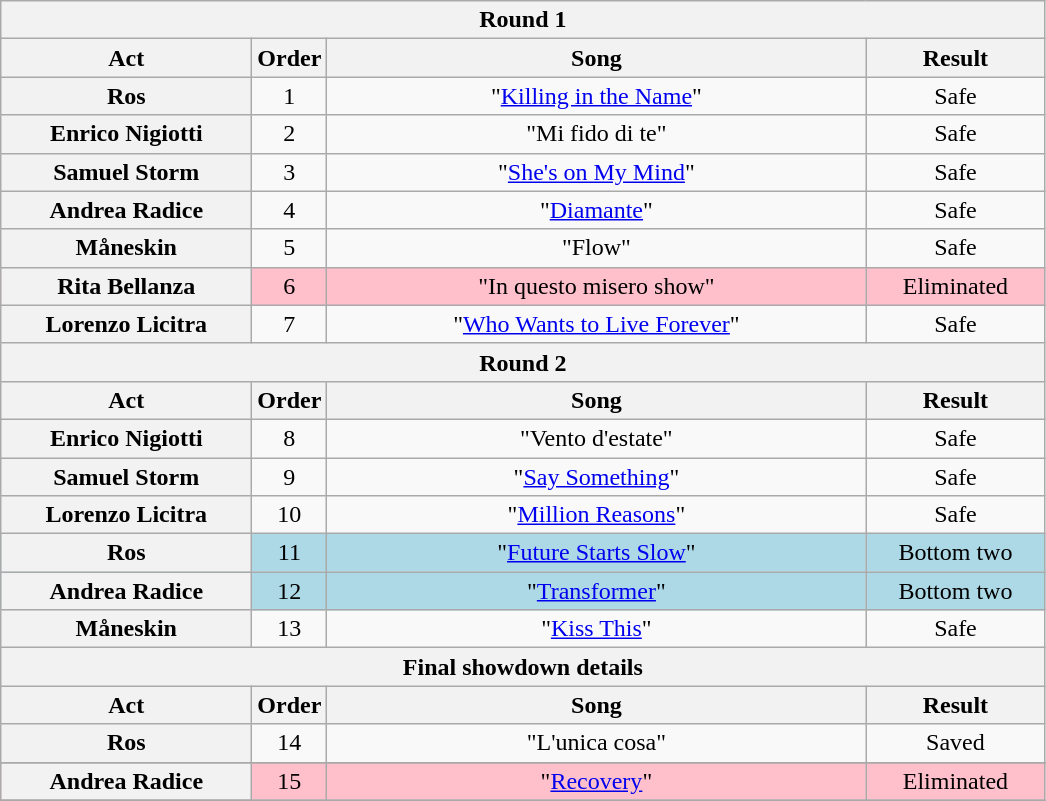<table class="wikitable plainrowheaders" style="text-align:center;">
<tr>
<th colspan="4">Round 1</th>
</tr>
<tr>
<th scope="col" style="width:10em;">Act</th>
<th scope="col">Order</th>
<th scope="col" style="width:22em;">Song</th>
<th scope="col" style="width:7em;">Result</th>
</tr>
<tr>
<th scope="row">Ros</th>
<td>1</td>
<td>"<a href='#'>Killing in the Name</a>"</td>
<td>Safe</td>
</tr>
<tr>
<th scope="row">Enrico Nigiotti</th>
<td>2</td>
<td>"Mi fido di te"</td>
<td>Safe</td>
</tr>
<tr>
<th scope="row">Samuel Storm</th>
<td>3</td>
<td>"<a href='#'>She's on My Mind</a>"</td>
<td>Safe</td>
</tr>
<tr>
<th scope="row">Andrea Radice</th>
<td>4</td>
<td>"<a href='#'>Diamante</a>"</td>
<td>Safe</td>
</tr>
<tr>
<th scope="row">Måneskin</th>
<td>5</td>
<td>"Flow"</td>
<td>Safe</td>
</tr>
<tr style="background:pink;">
<th scope="row">Rita Bellanza</th>
<td>6</td>
<td>"In questo misero show"</td>
<td>Eliminated</td>
</tr>
<tr>
<th scope="row">Lorenzo Licitra</th>
<td>7</td>
<td>"<a href='#'>Who Wants to Live Forever</a>"</td>
<td>Safe</td>
</tr>
<tr>
<th colspan="4">Round 2</th>
</tr>
<tr>
<th scope="col" style="width:10em;">Act</th>
<th scope="col">Order</th>
<th scope="col" style="width:20em;">Song</th>
<th scope="col" style="width:7em;">Result</th>
</tr>
<tr>
<th scope="row">Enrico Nigiotti</th>
<td>8</td>
<td>"Vento d'estate"</td>
<td>Safe</td>
</tr>
<tr>
<th scope="row">Samuel Storm</th>
<td>9</td>
<td>"<a href='#'>Say Something</a>"</td>
<td>Safe</td>
</tr>
<tr>
<th scope="row">Lorenzo Licitra</th>
<td>10</td>
<td>"<a href='#'>Million Reasons</a>"</td>
<td>Safe</td>
</tr>
<tr style="background:lightblue;">
<th scope="row">Ros</th>
<td>11</td>
<td>"<a href='#'>Future Starts Slow</a>"</td>
<td>Bottom two</td>
</tr>
<tr style="background:lightblue;">
<th scope="row">Andrea Radice</th>
<td>12</td>
<td>"<a href='#'>Transformer</a>"</td>
<td>Bottom two</td>
</tr>
<tr>
<th scope="row">Måneskin</th>
<td>13</td>
<td>"<a href='#'>Kiss This</a>"</td>
<td>Safe</td>
</tr>
<tr>
<th colspan="4">Final showdown details</th>
</tr>
<tr>
<th scope="col" style="width:10em;">Act</th>
<th scope="col">Order</th>
<th scope="col" style="width:22em;">Song</th>
<th scope="col" style="width:7em;">Result</th>
</tr>
<tr>
<th scope="row">Ros</th>
<td>14</td>
<td>"L'unica cosa"</td>
<td>Saved</td>
</tr>
<tr>
</tr>
<tr style="background:pink;">
<th scope="row">Andrea Radice</th>
<td>15</td>
<td>"<a href='#'>Recovery</a>"</td>
<td>Eliminated</td>
</tr>
<tr>
</tr>
</table>
